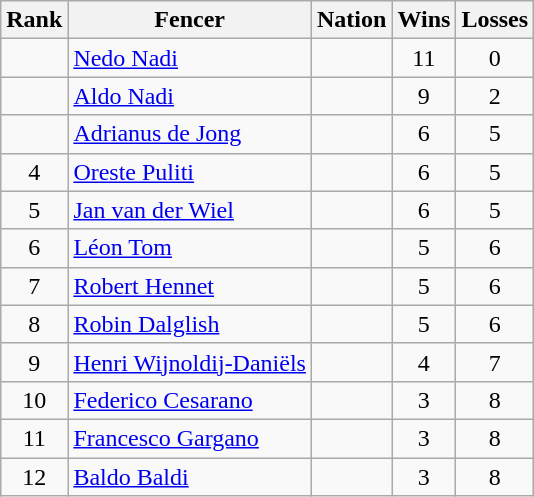<table class="wikitable sortable" style="text-align:center">
<tr>
<th>Rank</th>
<th>Fencer</th>
<th>Nation</th>
<th>Wins</th>
<th>Losses</th>
</tr>
<tr>
<td></td>
<td style="text-align: left;"><a href='#'>Nedo Nadi</a></td>
<td align=left></td>
<td>11</td>
<td>0</td>
</tr>
<tr>
<td></td>
<td style="text-align: left;"><a href='#'>Aldo Nadi</a></td>
<td align=left></td>
<td>9</td>
<td>2</td>
</tr>
<tr>
<td></td>
<td style="text-align: left;"><a href='#'>Adrianus de Jong</a></td>
<td align=left></td>
<td>6</td>
<td>5</td>
</tr>
<tr>
<td>4</td>
<td style="text-align: left;"><a href='#'>Oreste Puliti</a></td>
<td align=left></td>
<td>6</td>
<td>5</td>
</tr>
<tr>
<td>5</td>
<td style="text-align: left;"><a href='#'>Jan van der Wiel</a></td>
<td align=left></td>
<td>6</td>
<td>5</td>
</tr>
<tr>
<td>6</td>
<td style="text-align: left;"><a href='#'>Léon Tom</a></td>
<td align=left></td>
<td>5</td>
<td>6</td>
</tr>
<tr>
<td>7</td>
<td style="text-align: left;"><a href='#'>Robert Hennet</a></td>
<td align=left></td>
<td>5</td>
<td>6</td>
</tr>
<tr>
<td>8</td>
<td style="text-align: left;"><a href='#'>Robin Dalglish</a></td>
<td align=left></td>
<td>5</td>
<td>6</td>
</tr>
<tr>
<td>9</td>
<td style="text-align: left;"><a href='#'>Henri Wijnoldij-Daniëls</a></td>
<td align=left></td>
<td>4</td>
<td>7</td>
</tr>
<tr>
<td>10</td>
<td style="text-align: left;"><a href='#'>Federico Cesarano</a></td>
<td align=left></td>
<td>3</td>
<td>8</td>
</tr>
<tr>
<td>11</td>
<td style="text-align: left;"><a href='#'>Francesco Gargano</a></td>
<td align=left></td>
<td>3</td>
<td>8</td>
</tr>
<tr>
<td>12</td>
<td style="text-align: left;"><a href='#'>Baldo Baldi</a></td>
<td align=left></td>
<td>3</td>
<td>8</td>
</tr>
</table>
